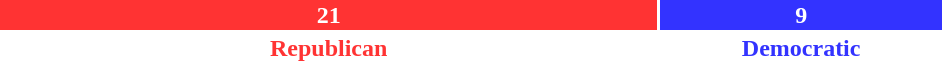<table style="width:50%">
<tr>
<td scope="row" colspan="3" style="text-align:center"></td>
</tr>
<tr>
<td scope="row" style="background:#F33; width:70%; text-align:center; color:white"><strong>21</strong></td>
<td style="background:#33F; width:30%; text-align:center; color:white"><strong>9</strong></td>
</tr>
<tr>
<td scope="row" style="text-align:center; color:#F33"><strong>Republican</strong></td>
<td style="text-align:center; color:#33F"><strong>Democratic</strong></td>
</tr>
</table>
